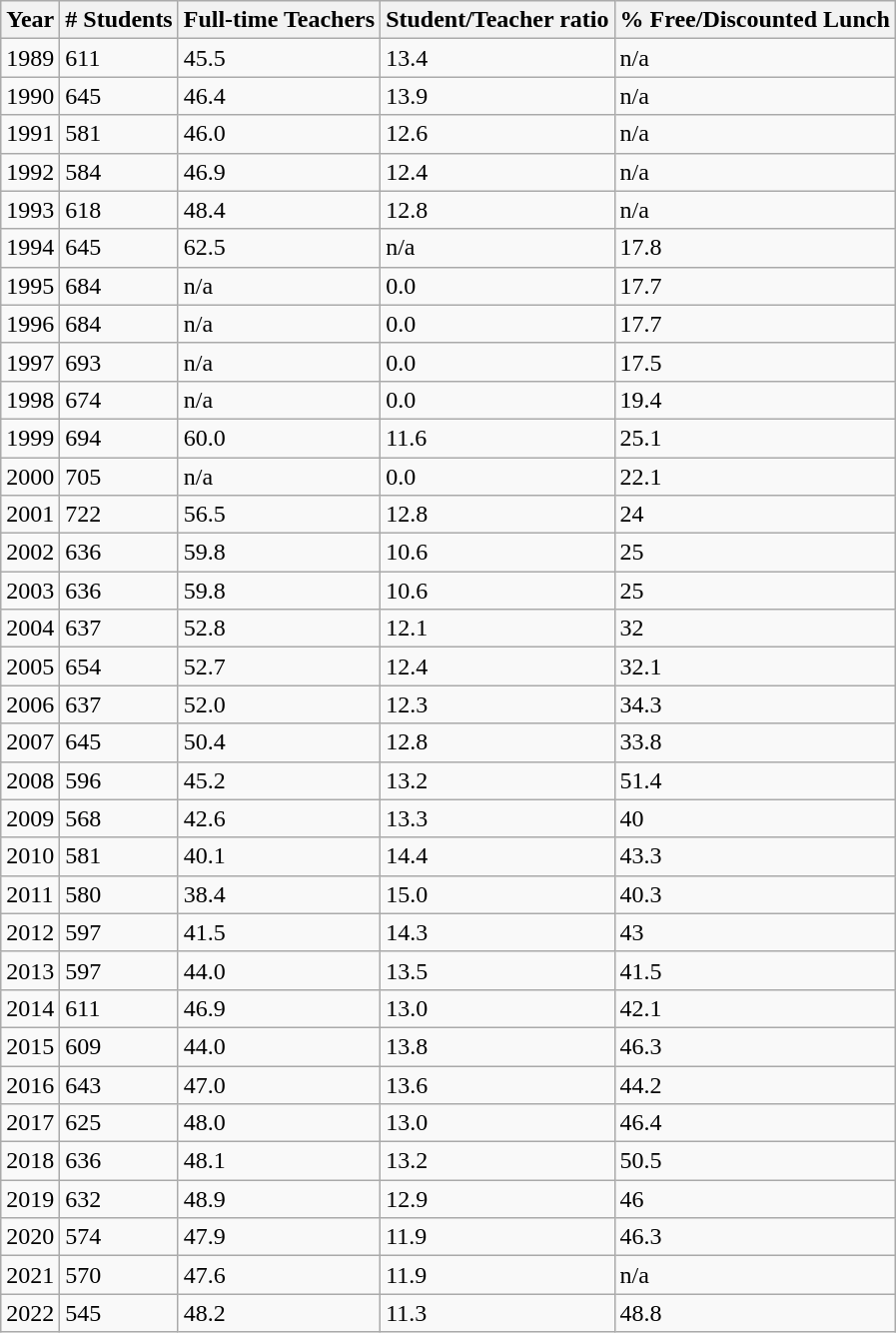<table class="wikitable sortable mw-collapsible mw-collapsed">
<tr>
<th>Year</th>
<th># Students</th>
<th>Full-time Teachers</th>
<th>Student/Teacher ratio</th>
<th>% Free/Discounted Lunch</th>
</tr>
<tr>
<td>1989</td>
<td>611</td>
<td>45.5</td>
<td>13.4</td>
<td>n/a</td>
</tr>
<tr>
<td>1990</td>
<td>645</td>
<td>46.4</td>
<td>13.9</td>
<td>n/a</td>
</tr>
<tr>
<td>1991</td>
<td>581</td>
<td>46.0</td>
<td>12.6</td>
<td>n/a</td>
</tr>
<tr>
<td>1992</td>
<td>584</td>
<td>46.9</td>
<td>12.4</td>
<td>n/a</td>
</tr>
<tr>
<td>1993</td>
<td>618</td>
<td>48.4</td>
<td>12.8</td>
<td>n/a</td>
</tr>
<tr>
<td>1994</td>
<td>645</td>
<td>62.5</td>
<td>n/a</td>
<td>17.8</td>
</tr>
<tr>
<td>1995</td>
<td>684</td>
<td>n/a</td>
<td>0.0</td>
<td>17.7</td>
</tr>
<tr>
<td>1996</td>
<td>684</td>
<td>n/a</td>
<td>0.0</td>
<td>17.7</td>
</tr>
<tr>
<td>1997</td>
<td>693</td>
<td>n/a</td>
<td>0.0</td>
<td>17.5</td>
</tr>
<tr>
<td>1998</td>
<td>674</td>
<td>n/a</td>
<td>0.0</td>
<td>19.4</td>
</tr>
<tr>
<td>1999</td>
<td>694</td>
<td>60.0</td>
<td>11.6</td>
<td>25.1</td>
</tr>
<tr>
<td>2000</td>
<td>705</td>
<td>n/a</td>
<td>0.0</td>
<td>22.1</td>
</tr>
<tr>
<td>2001</td>
<td>722</td>
<td>56.5</td>
<td>12.8</td>
<td>24</td>
</tr>
<tr>
<td>2002</td>
<td>636</td>
<td>59.8</td>
<td>10.6</td>
<td>25</td>
</tr>
<tr>
<td>2003</td>
<td>636</td>
<td>59.8</td>
<td>10.6</td>
<td>25</td>
</tr>
<tr>
<td>2004</td>
<td>637</td>
<td>52.8</td>
<td>12.1</td>
<td>32</td>
</tr>
<tr>
<td>2005</td>
<td>654</td>
<td>52.7</td>
<td>12.4</td>
<td>32.1</td>
</tr>
<tr>
<td>2006</td>
<td>637</td>
<td>52.0</td>
<td>12.3</td>
<td>34.3</td>
</tr>
<tr>
<td>2007</td>
<td>645</td>
<td>50.4</td>
<td>12.8</td>
<td>33.8</td>
</tr>
<tr>
<td>2008</td>
<td>596</td>
<td>45.2</td>
<td>13.2</td>
<td>51.4</td>
</tr>
<tr>
<td>2009</td>
<td>568</td>
<td>42.6</td>
<td>13.3</td>
<td>40</td>
</tr>
<tr>
<td>2010</td>
<td>581</td>
<td>40.1</td>
<td>14.4</td>
<td>43.3</td>
</tr>
<tr>
<td>2011</td>
<td>580</td>
<td>38.4</td>
<td>15.0</td>
<td>40.3</td>
</tr>
<tr>
<td>2012</td>
<td>597</td>
<td>41.5</td>
<td>14.3</td>
<td>43</td>
</tr>
<tr>
<td>2013</td>
<td>597</td>
<td>44.0</td>
<td>13.5</td>
<td>41.5</td>
</tr>
<tr>
<td>2014</td>
<td>611</td>
<td>46.9</td>
<td>13.0</td>
<td>42.1</td>
</tr>
<tr>
<td>2015</td>
<td>609</td>
<td>44.0</td>
<td>13.8</td>
<td>46.3</td>
</tr>
<tr>
<td>2016</td>
<td>643</td>
<td>47.0</td>
<td>13.6</td>
<td>44.2</td>
</tr>
<tr>
<td>2017</td>
<td>625</td>
<td>48.0</td>
<td>13.0</td>
<td>46.4</td>
</tr>
<tr>
<td>2018</td>
<td>636</td>
<td>48.1</td>
<td>13.2</td>
<td>50.5</td>
</tr>
<tr>
<td>2019</td>
<td>632</td>
<td>48.9</td>
<td>12.9</td>
<td>46</td>
</tr>
<tr>
<td>2020</td>
<td>574</td>
<td>47.9</td>
<td>11.9</td>
<td>46.3</td>
</tr>
<tr>
<td>2021</td>
<td>570</td>
<td>47.6</td>
<td>11.9</td>
<td>n/a</td>
</tr>
<tr>
<td>2022</td>
<td>545</td>
<td>48.2</td>
<td>11.3</td>
<td>48.8</td>
</tr>
</table>
